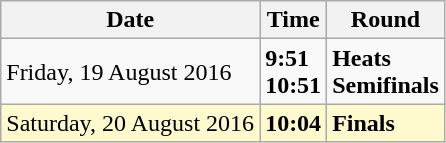<table class="wikitable">
<tr>
<th>Date</th>
<th>Time</th>
<th>Round</th>
</tr>
<tr>
<td>Friday, 19 August 2016</td>
<td><strong>9:51<br>10:51</strong></td>
<td><strong>Heats<br>Semifinals</strong></td>
</tr>
<tr>
<td style=background:lemonchiffon>Saturday, 20 August 2016</td>
<td style=background:lemonchiffon><strong>10:04</strong></td>
<td style=background:lemonchiffon><strong>Finals</strong></td>
</tr>
</table>
